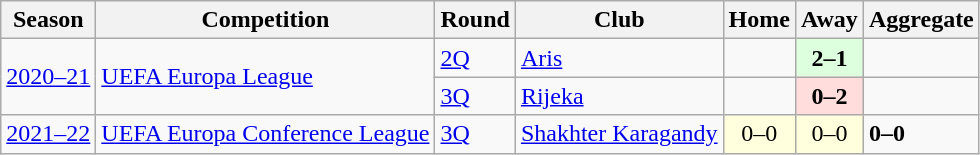<table class="wikitable">
<tr>
<th>Season</th>
<th>Competition</th>
<th>Round</th>
<th>Club</th>
<th>Home</th>
<th>Away</th>
<th>Aggregate</th>
</tr>
<tr>
<td rowspan="2"><a href='#'>2020–21</a></td>
<td rowspan="2"><a href='#'>UEFA Europa League</a></td>
<td><a href='#'>2Q</a></td>
<td> <a href='#'>Aris</a></td>
<td></td>
<td style="text-align:center; background:#dfd;"><strong>2–1</strong></td>
<td></td>
</tr>
<tr>
<td><a href='#'>3Q</a></td>
<td> <a href='#'>Rijeka</a></td>
<td></td>
<td style="text-align:center; background:#fdd;"><strong>0–2 </strong></td>
<td></td>
</tr>
<tr>
<td><a href='#'>2021–22</a></td>
<td><a href='#'>UEFA Europa Conference League</a></td>
<td><a href='#'>3Q</a></td>
<td> <a href='#'>Shakhter Karagandy</a></td>
<td style="text-align:center; background:#ffd;">0–0</td>
<td style="text-align:center; background:#ffd;">0–0 </td>
<td><strong>0–0 </strong></td>
</tr>
</table>
